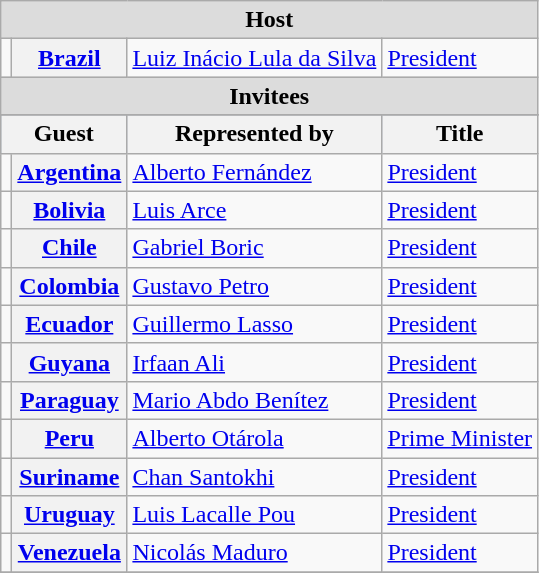<table class="wikitable plainrowheaders">
<tr>
<td colspan="4" style="text-align: center; background:Gainsboro"><strong>Host</strong></td>
</tr>
<tr>
<td></td>
<th scope="row"><a href='#'>Brazil</a></th>
<td><a href='#'>Luiz Inácio Lula da Silva</a></td>
<td><a href='#'>President</a></td>
</tr>
<tr>
<td colspan="4" style="text-align: center; background:Gainsboro"><strong>Invitees</strong></td>
</tr>
<tr>
</tr>
<tr style="background:LightSteelBlue; text-align:center;">
<th scope="col" colspan=2>Guest</th>
<th scope="col">Represented by</th>
<th scope="col">Title</th>
</tr>
<tr>
<td></td>
<th scope="row"><a href='#'>Argentina</a></th>
<td><a href='#'>Alberto Fernández</a></td>
<td><a href='#'>President</a></td>
</tr>
<tr>
<td></td>
<th scope="row"><a href='#'>Bolivia</a></th>
<td><a href='#'>Luis Arce</a></td>
<td><a href='#'>President</a></td>
</tr>
<tr>
<td></td>
<th scope="row"><a href='#'>Chile</a></th>
<td><a href='#'>Gabriel Boric</a></td>
<td><a href='#'>President</a></td>
</tr>
<tr>
<td></td>
<th scope="row"><a href='#'>Colombia</a></th>
<td><a href='#'>Gustavo Petro</a></td>
<td><a href='#'>President</a></td>
</tr>
<tr>
<td></td>
<th scope="row"><a href='#'>Ecuador</a></th>
<td><a href='#'>Guillermo Lasso</a></td>
<td><a href='#'>President</a></td>
</tr>
<tr>
<td></td>
<th scope="row"><a href='#'>Guyana</a></th>
<td><a href='#'>Irfaan Ali</a></td>
<td><a href='#'>President</a></td>
</tr>
<tr>
<td></td>
<th scope="row"><a href='#'>Paraguay</a></th>
<td><a href='#'>Mario Abdo Benítez</a></td>
<td><a href='#'>President</a></td>
</tr>
<tr>
<td></td>
<th scope="row"><a href='#'>Peru</a></th>
<td><a href='#'>Alberto Otárola</a></td>
<td><a href='#'>Prime Minister</a></td>
</tr>
<tr>
<td></td>
<th scope="row"><a href='#'>Suriname</a></th>
<td><a href='#'>Chan Santokhi</a></td>
<td><a href='#'>President</a></td>
</tr>
<tr>
<td></td>
<th scope="row"><a href='#'>Uruguay</a></th>
<td><a href='#'>Luis Lacalle Pou</a></td>
<td><a href='#'>President</a></td>
</tr>
<tr>
<td></td>
<th scope="row"><a href='#'>Venezuela</a></th>
<td><a href='#'>Nicolás Maduro</a></td>
<td><a href='#'>President</a></td>
</tr>
<tr>
</tr>
</table>
